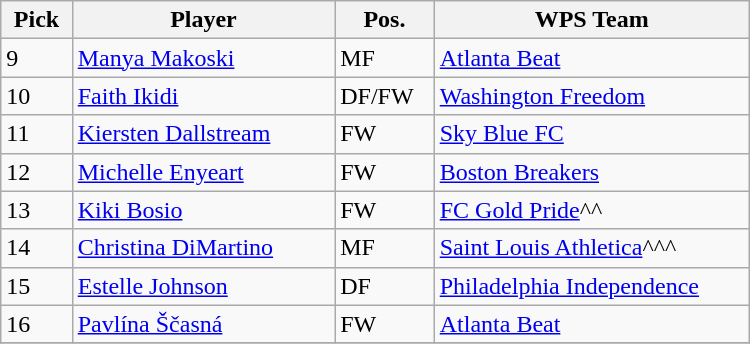<table class="wikitable" width="500px">
<tr>
<th width="5%">Pick</th>
<th width="25%">Player</th>
<th width="5%">Pos.</th>
<th width="30%">WPS Team</th>
</tr>
<tr>
<td>9</td>
<td> <a href='#'>Manya Makoski</a></td>
<td>MF</td>
<td><a href='#'>Atlanta Beat</a></td>
</tr>
<tr>
<td>10</td>
<td> <a href='#'>Faith Ikidi</a></td>
<td>DF/FW</td>
<td><a href='#'>Washington Freedom</a></td>
</tr>
<tr>
<td>11</td>
<td> <a href='#'>Kiersten Dallstream</a></td>
<td>FW</td>
<td><a href='#'>Sky Blue FC</a></td>
</tr>
<tr>
<td>12</td>
<td> <a href='#'>Michelle Enyeart</a></td>
<td>FW</td>
<td><a href='#'>Boston Breakers</a></td>
</tr>
<tr>
<td>13</td>
<td> <a href='#'>Kiki Bosio</a></td>
<td>FW</td>
<td><a href='#'>FC Gold Pride</a>^^</td>
</tr>
<tr>
<td>14</td>
<td> <a href='#'>Christina DiMartino</a></td>
<td>MF</td>
<td><a href='#'>Saint Louis Athletica</a>^^^</td>
</tr>
<tr>
<td>15</td>
<td> <a href='#'>Estelle Johnson</a></td>
<td>DF</td>
<td><a href='#'>Philadelphia Independence</a></td>
</tr>
<tr>
<td>16</td>
<td> <a href='#'>Pavlína Ščasná</a></td>
<td>FW</td>
<td><a href='#'>Atlanta Beat</a></td>
</tr>
<tr>
</tr>
</table>
